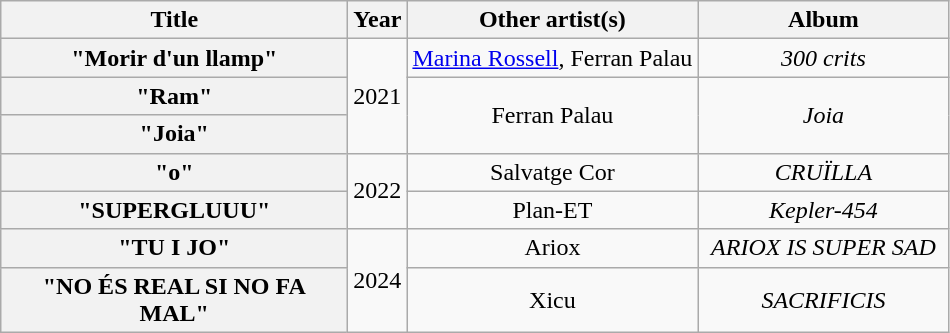<table class="wikitable plainrowheaders" style="text-align:center;">
<tr>
<th style="width:14em;">Title</th>
<th>Year</th>
<th>Other artist(s)</th>
<th style="width:10em;">Album</th>
</tr>
<tr>
<th scope="row">"Morir d'un llamp"</th>
<td rowspan="3">2021</td>
<td><a href='#'>Marina Rossell</a>, Ferran Palau</td>
<td><em>300 crits</em></td>
</tr>
<tr>
<th scope="row">"Ram"</th>
<td rowspan="2">Ferran Palau</td>
<td rowspan="2"><em>Joia</em></td>
</tr>
<tr>
<th scope="row">"Joia"</th>
</tr>
<tr>
<th scope="row">"o"</th>
<td rowspan="2">2022</td>
<td>Salvatge Cor</td>
<td><em>CRUÏLLA</em></td>
</tr>
<tr>
<th scope="row">"SUPERGLUUU"</th>
<td>Plan-ET</td>
<td><em>Kepler-454</em></td>
</tr>
<tr>
<th scope="row">"TU I JO"</th>
<td rowspan="2">2024</td>
<td>Ariox</td>
<td><em>ARIOX IS SUPER SAD</em></td>
</tr>
<tr>
<th scope="row">"NO ÉS REAL SI NO FA MAL"</th>
<td>Xicu</td>
<td><em>SACRIFICIS</em></td>
</tr>
</table>
